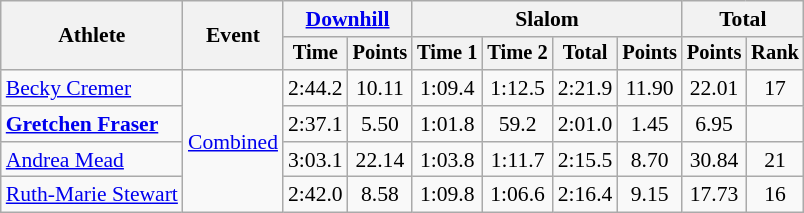<table class=wikitable style=font-size:90%;text-align:center>
<tr>
<th rowspan=2>Athlete</th>
<th rowspan=2>Event</th>
<th colspan=2><a href='#'>Downhill</a></th>
<th colspan=4>Slalom</th>
<th colspan=2>Total</th>
</tr>
<tr style=font-size:95%>
<th>Time</th>
<th>Points</th>
<th>Time 1</th>
<th>Time 2</th>
<th>Total</th>
<th>Points</th>
<th>Points</th>
<th>Rank</th>
</tr>
<tr>
<td align=left><a href='#'>Becky Cremer</a></td>
<td align=left rowspan=4><a href='#'>Combined</a></td>
<td>2:44.2</td>
<td>10.11</td>
<td>1:09.4</td>
<td>1:12.5</td>
<td>2:21.9</td>
<td>11.90</td>
<td>22.01</td>
<td>17</td>
</tr>
<tr>
<td align=left><strong><a href='#'>Gretchen Fraser</a></strong></td>
<td>2:37.1</td>
<td>5.50</td>
<td>1:01.8</td>
<td>59.2</td>
<td>2:01.0</td>
<td>1.45</td>
<td>6.95</td>
<td></td>
</tr>
<tr>
<td align=left><a href='#'>Andrea Mead</a></td>
<td>3:03.1</td>
<td>22.14</td>
<td>1:03.8</td>
<td>1:11.7</td>
<td>2:15.5</td>
<td>8.70</td>
<td>30.84</td>
<td>21</td>
</tr>
<tr>
<td align=left><a href='#'>Ruth-Marie Stewart</a></td>
<td>2:42.0</td>
<td>8.58</td>
<td>1:09.8</td>
<td>1:06.6</td>
<td>2:16.4</td>
<td>9.15</td>
<td>17.73</td>
<td>16</td>
</tr>
</table>
